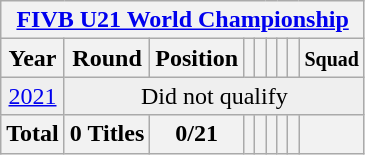<table class="wikitable" style="text-align: center;">
<tr>
<th colspan=9><a href='#'>FIVB U21 World Championship</a></th>
</tr>
<tr>
<th>Year</th>
<th>Round</th>
<th>Position</th>
<th></th>
<th></th>
<th></th>
<th></th>
<th></th>
<th><small>Squad</small></th>
</tr>
<tr bgcolor="efefef">
<td>  <a href='#'>2021</a></td>
<td colspan=9 rowspan=1>Did not qualify</td>
</tr>
<tr>
<th>Total</th>
<th>0 Titles</th>
<th>0/21</th>
<th></th>
<th></th>
<th></th>
<th></th>
<th></th>
<th></th>
</tr>
</table>
